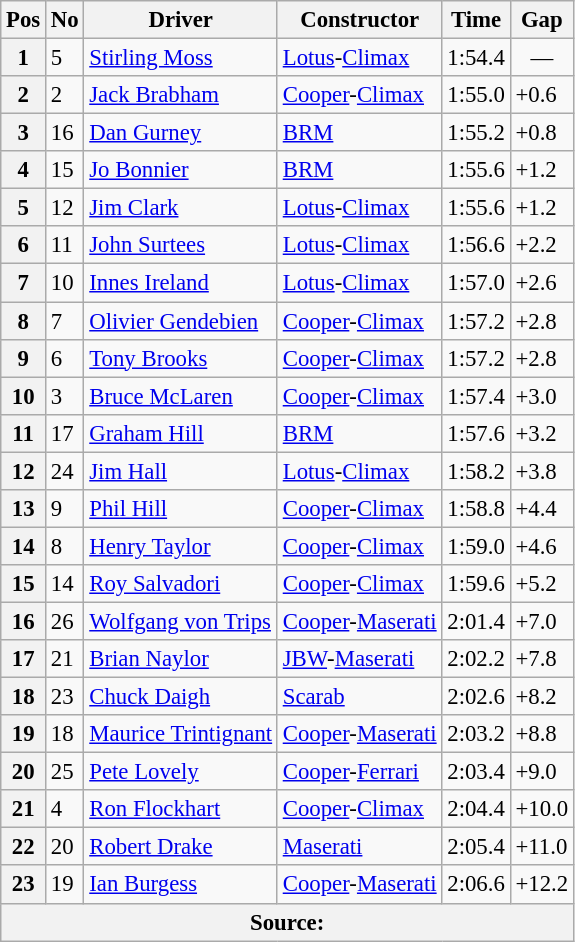<table class="wikitable sortable" style="font-size: 95%">
<tr>
<th>Pos</th>
<th>No</th>
<th>Driver</th>
<th>Constructor</th>
<th>Time</th>
<th>Gap</th>
</tr>
<tr>
<th>1</th>
<td>5</td>
<td> <a href='#'>Stirling Moss</a></td>
<td><a href='#'>Lotus</a>-<a href='#'>Climax</a></td>
<td>1:54.4</td>
<td align="center">—</td>
</tr>
<tr>
<th>2</th>
<td>2</td>
<td> <a href='#'>Jack Brabham</a></td>
<td><a href='#'>Cooper</a>-<a href='#'>Climax</a></td>
<td>1:55.0</td>
<td>+0.6</td>
</tr>
<tr>
<th>3</th>
<td>16</td>
<td> <a href='#'>Dan Gurney</a></td>
<td><a href='#'>BRM</a></td>
<td>1:55.2</td>
<td>+0.8</td>
</tr>
<tr>
<th>4</th>
<td>15</td>
<td> <a href='#'>Jo Bonnier</a></td>
<td><a href='#'>BRM</a></td>
<td>1:55.6</td>
<td>+1.2</td>
</tr>
<tr>
<th>5</th>
<td>12</td>
<td> <a href='#'>Jim Clark</a></td>
<td><a href='#'>Lotus</a>-<a href='#'>Climax</a></td>
<td>1:55.6</td>
<td>+1.2</td>
</tr>
<tr>
<th>6</th>
<td>11</td>
<td> <a href='#'>John Surtees</a></td>
<td><a href='#'>Lotus</a>-<a href='#'>Climax</a></td>
<td>1:56.6</td>
<td>+2.2</td>
</tr>
<tr>
<th>7</th>
<td>10</td>
<td> <a href='#'>Innes Ireland</a></td>
<td><a href='#'>Lotus</a>-<a href='#'>Climax</a></td>
<td>1:57.0</td>
<td>+2.6</td>
</tr>
<tr>
<th>8</th>
<td>7</td>
<td> <a href='#'>Olivier Gendebien</a></td>
<td><a href='#'>Cooper</a>-<a href='#'>Climax</a></td>
<td>1:57.2</td>
<td>+2.8</td>
</tr>
<tr>
<th>9</th>
<td>6</td>
<td> <a href='#'>Tony Brooks</a></td>
<td><a href='#'>Cooper</a>-<a href='#'>Climax</a></td>
<td>1:57.2</td>
<td>+2.8</td>
</tr>
<tr>
<th>10</th>
<td>3</td>
<td> <a href='#'>Bruce McLaren</a></td>
<td><a href='#'>Cooper</a>-<a href='#'>Climax</a></td>
<td>1:57.4</td>
<td>+3.0</td>
</tr>
<tr>
<th>11</th>
<td>17</td>
<td> <a href='#'>Graham Hill</a></td>
<td><a href='#'>BRM</a></td>
<td>1:57.6</td>
<td>+3.2</td>
</tr>
<tr>
<th>12</th>
<td>24</td>
<td> <a href='#'>Jim Hall</a></td>
<td><a href='#'>Lotus</a>-<a href='#'>Climax</a></td>
<td>1:58.2</td>
<td>+3.8</td>
</tr>
<tr>
<th>13</th>
<td>9</td>
<td> <a href='#'>Phil Hill</a></td>
<td><a href='#'>Cooper</a>-<a href='#'>Climax</a></td>
<td>1:58.8</td>
<td>+4.4</td>
</tr>
<tr>
<th>14</th>
<td>8</td>
<td> <a href='#'>Henry Taylor</a></td>
<td><a href='#'>Cooper</a>-<a href='#'>Climax</a></td>
<td>1:59.0</td>
<td>+4.6</td>
</tr>
<tr>
<th>15</th>
<td>14</td>
<td> <a href='#'>Roy Salvadori</a></td>
<td><a href='#'>Cooper</a>-<a href='#'>Climax</a></td>
<td>1:59.6</td>
<td>+5.2</td>
</tr>
<tr>
<th>16</th>
<td>26</td>
<td> <a href='#'>Wolfgang von Trips</a></td>
<td><a href='#'>Cooper</a>-<a href='#'>Maserati</a></td>
<td>2:01.4</td>
<td>+7.0</td>
</tr>
<tr>
<th>17</th>
<td>21</td>
<td> <a href='#'>Brian Naylor</a></td>
<td><a href='#'>JBW</a>-<a href='#'>Maserati</a></td>
<td>2:02.2</td>
<td>+7.8</td>
</tr>
<tr>
<th>18</th>
<td>23</td>
<td> <a href='#'>Chuck Daigh</a></td>
<td><a href='#'>Scarab</a></td>
<td>2:02.6</td>
<td>+8.2</td>
</tr>
<tr>
<th>19</th>
<td>18</td>
<td> <a href='#'>Maurice Trintignant</a></td>
<td><a href='#'>Cooper</a>-<a href='#'>Maserati</a></td>
<td>2:03.2</td>
<td>+8.8</td>
</tr>
<tr>
<th>20</th>
<td>25</td>
<td> <a href='#'>Pete Lovely</a></td>
<td><a href='#'>Cooper</a>-<a href='#'>Ferrari</a></td>
<td>2:03.4</td>
<td>+9.0</td>
</tr>
<tr>
<th>21</th>
<td>4</td>
<td> <a href='#'>Ron Flockhart</a></td>
<td><a href='#'>Cooper</a>-<a href='#'>Climax</a></td>
<td>2:04.4</td>
<td>+10.0</td>
</tr>
<tr>
<th>22</th>
<td>20</td>
<td> <a href='#'>Robert Drake</a></td>
<td><a href='#'>Maserati</a></td>
<td>2:05.4</td>
<td>+11.0</td>
</tr>
<tr>
<th>23</th>
<td>19</td>
<td> <a href='#'>Ian Burgess</a></td>
<td><a href='#'>Cooper</a>-<a href='#'>Maserati</a></td>
<td>2:06.6</td>
<td>+12.2</td>
</tr>
<tr>
<th colspan="6">Source:</th>
</tr>
</table>
